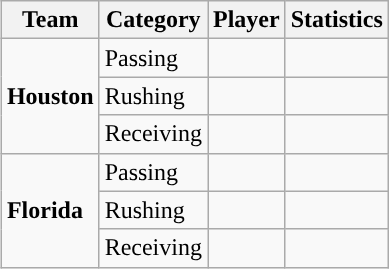<table class="wikitable" style="float: right;">
<tr>
<th>Team</th>
<th>Category</th>
<th>Player</th>
<th>Statistics</th>
</tr>
<tr>
<td rowspan=3 !!><strong>Houston</strong></td>
<td>Passing</td>
<td></td>
<td></td>
</tr>
<tr>
<td>Rushing</td>
<td></td>
<td></td>
</tr>
<tr>
<td>Receiving</td>
<td></td>
<td></td>
</tr>
<tr>
<td rowspan=3 !!><strong>Florida</strong></td>
<td>Passing</td>
<td></td>
<td></td>
</tr>
<tr>
<td>Rushing</td>
<td></td>
<td></td>
</tr>
<tr>
<td>Receiving</td>
<td></td>
<td></td>
</tr>
</table>
